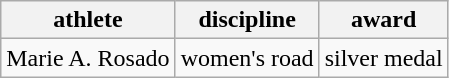<table class="wikitable">
<tr>
<th>athlete</th>
<th>discipline</th>
<th>award</th>
</tr>
<tr>
<td>Marie A. Rosado</td>
<td>women's road</td>
<td>silver medal</td>
</tr>
</table>
